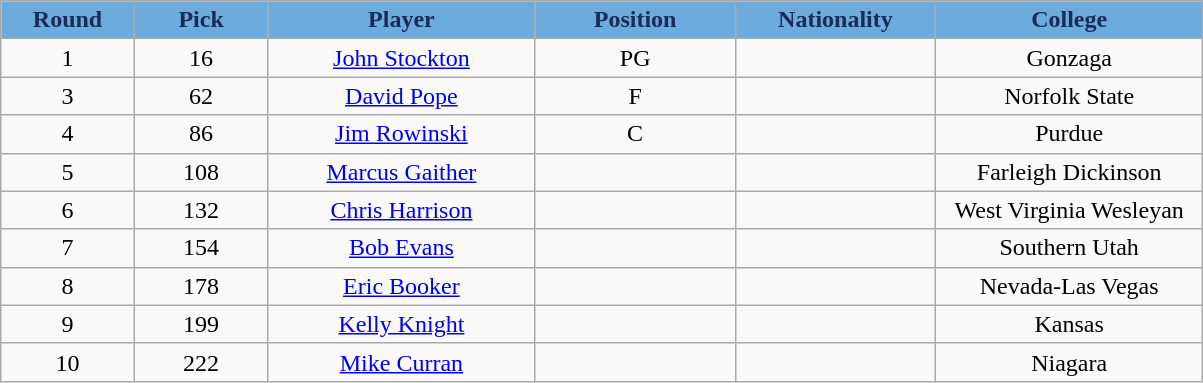<table class="wikitable sortable sortable">
<tr>
<th style="background:#6babdd; color:#1a2b5a" width="10%">Round</th>
<th style="background:#6babdd; color:#1a2b5a" width="10%">Pick</th>
<th style="background:#6babdd; color:#1a2b5a" width="20%">Player</th>
<th style="background:#6babdd; color:#1a2b5a" width="15%">Position</th>
<th style="background:#6babdd; color:#1a2b5a" width="15%">Nationality</th>
<th style="background:#6babdd; color:#1a2b5a" width="20%">College</th>
</tr>
<tr style="text-align: center">
<td>1</td>
<td>16</td>
<td><a href='#'>John Stockton</a></td>
<td>PG</td>
<td></td>
<td>Gonzaga</td>
</tr>
<tr style="text-align: center">
<td>3</td>
<td>62</td>
<td><a href='#'>David Pope</a></td>
<td>F</td>
<td></td>
<td>Norfolk State</td>
</tr>
<tr style="text-align: center">
<td>4</td>
<td>86</td>
<td><a href='#'>Jim Rowinski</a></td>
<td>C</td>
<td></td>
<td>Purdue</td>
</tr>
<tr style="text-align: center">
<td>5</td>
<td>108</td>
<td><a href='#'>Marcus Gaither</a></td>
<td></td>
<td></td>
<td>Farleigh Dickinson</td>
</tr>
<tr style="text-align: center">
<td>6</td>
<td>132</td>
<td><a href='#'>Chris Harrison</a></td>
<td></td>
<td></td>
<td>West Virginia Wesleyan</td>
</tr>
<tr style="text-align: center">
<td>7</td>
<td>154</td>
<td><a href='#'>Bob Evans</a></td>
<td></td>
<td></td>
<td>Southern Utah</td>
</tr>
<tr style="text-align: center">
<td>8</td>
<td>178</td>
<td><a href='#'>Eric Booker</a></td>
<td></td>
<td></td>
<td>Nevada-Las Vegas</td>
</tr>
<tr style="text-align: center">
<td>9</td>
<td>199</td>
<td><a href='#'>Kelly Knight</a></td>
<td></td>
<td></td>
<td>Kansas</td>
</tr>
<tr style="text-align: center">
<td>10</td>
<td>222</td>
<td><a href='#'>Mike Curran</a></td>
<td></td>
<td></td>
<td>Niagara</td>
</tr>
</table>
